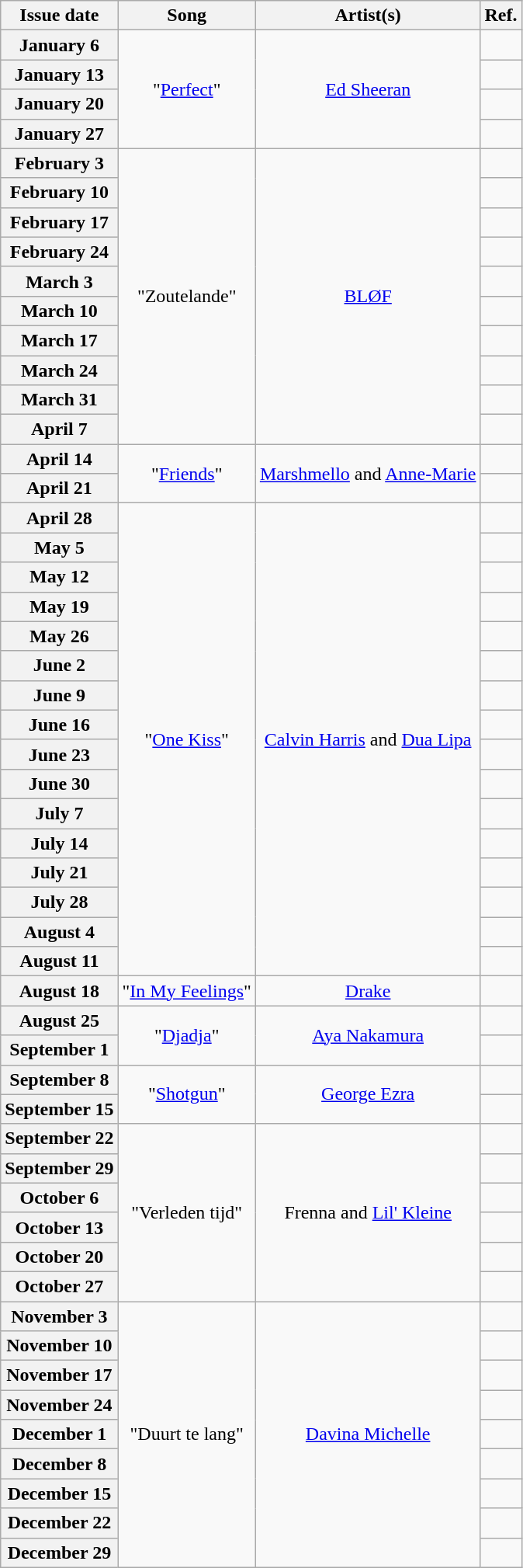<table class="wikitable plainrowheaders" style="text-align: center;">
<tr>
<th>Issue date</th>
<th>Song</th>
<th>Artist(s)</th>
<th>Ref.</th>
</tr>
<tr>
<th scope="row">January 6</th>
<td rowspan="4">"<a href='#'>Perfect</a>"<br></td>
<td rowspan="4"><a href='#'>Ed Sheeran</a><br></td>
<td></td>
</tr>
<tr>
<th scope="row">January 13</th>
<td></td>
</tr>
<tr>
<th scope="row">January 20</th>
<td></td>
</tr>
<tr>
<th scope="row">January 27</th>
<td></td>
</tr>
<tr>
<th scope="row">February 3</th>
<td rowspan="10">"Zoutelande"</td>
<td rowspan="10"><a href='#'>BLØF</a><br></td>
<td></td>
</tr>
<tr>
<th scope="row">February 10</th>
<td></td>
</tr>
<tr>
<th scope="row">February 17</th>
<td></td>
</tr>
<tr>
<th scope="row">February 24</th>
<td></td>
</tr>
<tr>
<th scope="row">March 3</th>
<td></td>
</tr>
<tr>
<th scope="row">March 10</th>
<td></td>
</tr>
<tr>
<th scope="row">March 17</th>
<td></td>
</tr>
<tr>
<th scope="row">March 24</th>
<td></td>
</tr>
<tr>
<th scope="row">March 31</th>
<td></td>
</tr>
<tr>
<th scope="row">April 7</th>
<td></td>
</tr>
<tr>
<th scope="row">April 14</th>
<td rowspan="2">"<a href='#'>Friends</a>"</td>
<td rowspan="2"><a href='#'>Marshmello</a> and <a href='#'>Anne-Marie</a></td>
<td></td>
</tr>
<tr>
<th scope="row">April 21</th>
<td></td>
</tr>
<tr>
<th scope="row">April 28</th>
<td rowspan="16">"<a href='#'>One Kiss</a>"</td>
<td rowspan="16"><a href='#'>Calvin Harris</a> and <a href='#'>Dua Lipa</a></td>
<td></td>
</tr>
<tr>
<th scope="row">May 5</th>
<td></td>
</tr>
<tr>
<th scope="row">May 12</th>
<td></td>
</tr>
<tr>
<th scope="row">May 19</th>
<td></td>
</tr>
<tr>
<th scope="row">May 26</th>
<td></td>
</tr>
<tr>
<th scope="row">June 2</th>
<td></td>
</tr>
<tr>
<th scope="row">June 9</th>
<td></td>
</tr>
<tr>
<th scope="row">June 16</th>
<td></td>
</tr>
<tr>
<th scope="row">June 23</th>
<td></td>
</tr>
<tr>
<th scope="row">June 30</th>
<td></td>
</tr>
<tr>
<th scope="row">July 7</th>
<td></td>
</tr>
<tr>
<th scope="row">July 14</th>
<td></td>
</tr>
<tr>
<th scope="row">July 21</th>
<td></td>
</tr>
<tr>
<th scope="row">July 28</th>
<td></td>
</tr>
<tr>
<th scope="row">August 4</th>
<td></td>
</tr>
<tr>
<th scope="row">August 11</th>
<td></td>
</tr>
<tr>
<th scope="row">August 18</th>
<td>"<a href='#'>In My Feelings</a>"</td>
<td><a href='#'>Drake</a></td>
<td></td>
</tr>
<tr>
<th scope="row">August 25</th>
<td rowspan="2">"<a href='#'>Djadja</a>"</td>
<td rowspan="2"><a href='#'>Aya Nakamura</a></td>
<td></td>
</tr>
<tr>
<th scope="row">September 1</th>
<td></td>
</tr>
<tr>
<th scope="row">September 8</th>
<td rowspan="2">"<a href='#'>Shotgun</a>"</td>
<td rowspan="2"><a href='#'>George Ezra</a></td>
<td></td>
</tr>
<tr>
<th scope="row">September 15</th>
<td></td>
</tr>
<tr>
<th scope="row">September 22</th>
<td rowspan="6">"Verleden tijd"</td>
<td rowspan="6">Frenna and <a href='#'>Lil' Kleine</a></td>
<td></td>
</tr>
<tr>
<th scope="row">September 29</th>
<td></td>
</tr>
<tr>
<th scope="row">October 6</th>
<td></td>
</tr>
<tr>
<th scope="row">October 13</th>
<td></td>
</tr>
<tr>
<th scope="row">October 20</th>
<td></td>
</tr>
<tr>
<th scope="row">October 27</th>
<td></td>
</tr>
<tr>
<th scope="row">November 3</th>
<td rowspan="9">"Duurt te lang"</td>
<td rowspan="9"><a href='#'>Davina Michelle</a></td>
<td></td>
</tr>
<tr>
<th scope="row">November 10</th>
<td></td>
</tr>
<tr>
<th scope="row">November 17</th>
<td></td>
</tr>
<tr>
<th scope="row">November 24</th>
<td></td>
</tr>
<tr>
<th scope="row">December 1</th>
<td></td>
</tr>
<tr>
<th scope="row">December 8</th>
<td></td>
</tr>
<tr>
<th scope="row">December 15</th>
<td></td>
</tr>
<tr>
<th scope="row">December 22</th>
<td></td>
</tr>
<tr>
<th scope="row">December 29</th>
<td></td>
</tr>
</table>
